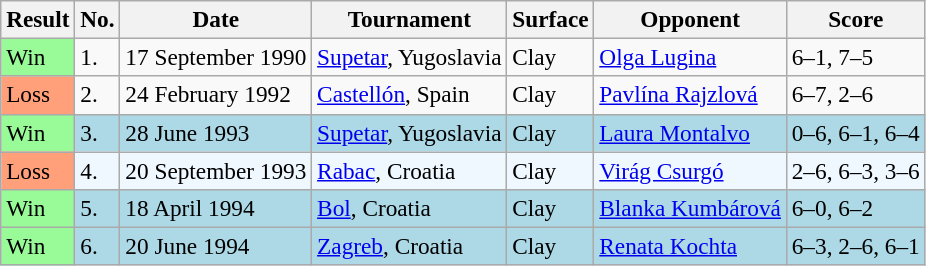<table class="sortable wikitable" style="font-size:97%;">
<tr>
<th>Result</th>
<th>No.</th>
<th>Date</th>
<th>Tournament</th>
<th>Surface</th>
<th>Opponent</th>
<th>Score</th>
</tr>
<tr>
<td style="background:#98fb98;">Win</td>
<td>1.</td>
<td>17 September 1990</td>
<td><a href='#'>Supetar</a>, Yugoslavia</td>
<td>Clay</td>
<td> <a href='#'>Olga Lugina</a></td>
<td>6–1, 7–5</td>
</tr>
<tr>
<td style="background:#ffa07a;">Loss</td>
<td>2.</td>
<td>24 February 1992</td>
<td><a href='#'>Castellón</a>, Spain</td>
<td>Clay</td>
<td> <a href='#'>Pavlína Rajzlová</a></td>
<td>6–7, 2–6</td>
</tr>
<tr style="background:lightblue;">
<td style="background:#98fb98;">Win</td>
<td>3.</td>
<td>28 June 1993</td>
<td><a href='#'>Supetar</a>, Yugoslavia</td>
<td>Clay</td>
<td> <a href='#'>Laura Montalvo</a></td>
<td>0–6, 6–1, 6–4</td>
</tr>
<tr style="background:#f0f8ff;">
<td style="background:#ffa07a;">Loss</td>
<td>4.</td>
<td>20 September 1993</td>
<td><a href='#'>Rabac</a>, Croatia</td>
<td>Clay</td>
<td> <a href='#'>Virág Csurgó</a></td>
<td>2–6, 6–3, 3–6</td>
</tr>
<tr style="background:lightblue;">
<td style="background:#98fb98;">Win</td>
<td>5.</td>
<td>18 April 1994</td>
<td><a href='#'>Bol</a>, Croatia</td>
<td>Clay</td>
<td> <a href='#'>Blanka Kumbárová</a></td>
<td>6–0, 6–2</td>
</tr>
<tr style="background:lightblue;">
<td style="background:#98fb98;">Win</td>
<td>6.</td>
<td>20 June 1994</td>
<td><a href='#'>Zagreb</a>, Croatia</td>
<td>Clay</td>
<td> <a href='#'>Renata Kochta</a></td>
<td>6–3, 2–6, 6–1</td>
</tr>
</table>
